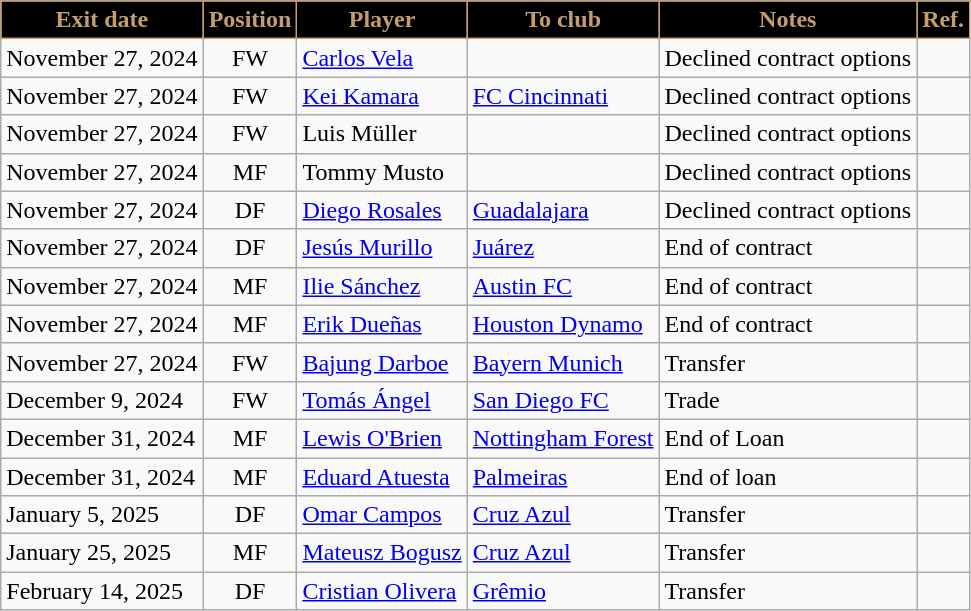<table class="wikitable sortable">
<tr>
<th style="background:#000000; color:#C39E6D; border:1px solid #C39E6D;">Exit date</th>
<th style="background:#000000; color:#C39E6D; border:1px solid #C39E6D;">Position</th>
<th style="background:#000000; color:#C39E6D; border:1px solid #C39E6D;">Player</th>
<th style="background:#000000; color:#C39E6D; border:1px solid #C39E6D;">To club</th>
<th style="background:#000000; color:#C39E6D; border:1px solid #C39E6D;">Notes</th>
<th style="background:#000000; color:#C39E6D; border:1px solid #C39E6D;">Ref.</th>
</tr>
<tr>
<td>November 27, 2024</td>
<td style="text-align:center;">FW</td>
<td style="text-align:left;"> <a href='#'>Carlos Vela</a></td>
<td style="text-align:left;"></td>
<td>Declined contract options</td>
<td></td>
</tr>
<tr>
<td>November 27, 2024</td>
<td style="text-align:center;">FW</td>
<td style="text-align:left;"> <a href='#'>Kei Kamara</a></td>
<td style="text-align:left;"> <a href='#'>FC Cincinnati</a></td>
<td>Declined contract options</td>
<td></td>
</tr>
<tr>
<td>November 27, 2024</td>
<td style="text-align:center;">FW</td>
<td style="text-align:left;"> Luis Müller</td>
<td style="text-align:left;"></td>
<td>Declined contract options</td>
<td></td>
</tr>
<tr>
<td>November 27, 2024</td>
<td style="text-align:center;">MF</td>
<td style="text-align:left;"> Tommy Musto</td>
<td style="text-align:left;"></td>
<td>Declined contract options</td>
<td></td>
</tr>
<tr>
<td>November 27, 2024</td>
<td style="text-align:center;">DF</td>
<td style="text-align:left;"> <a href='#'>Diego Rosales</a></td>
<td style="text-align:left;"> <a href='#'>Guadalajara</a></td>
<td>Declined contract options</td>
<td></td>
</tr>
<tr>
<td>November 27, 2024</td>
<td style="text-align:center;">DF</td>
<td style="text-align:left;"> <a href='#'>Jesús Murillo</a></td>
<td style="text-align:left;"> <a href='#'>Juárez</a></td>
<td>End of contract</td>
<td></td>
</tr>
<tr>
<td>November 27, 2024</td>
<td style="text-align:center;">MF</td>
<td style="text-align:left;"> <a href='#'>Ilie Sánchez</a></td>
<td style="text-align:left;"> <a href='#'>Austin FC</a></td>
<td>End of contract</td>
<td></td>
</tr>
<tr>
<td>November 27, 2024</td>
<td style="text-align:center;">MF</td>
<td style="text-align:left;"> <a href='#'>Erik Dueñas</a></td>
<td style="text-align:left;"> <a href='#'>Houston Dynamo</a></td>
<td>End of contract</td>
<td></td>
</tr>
<tr>
<td>November 27, 2024</td>
<td style="text-align:center;">FW</td>
<td style="text-align:left;"> <a href='#'>Bajung Darboe</a></td>
<td style="text-align:left;"> <a href='#'>Bayern Munich</a></td>
<td>Transfer</td>
<td></td>
</tr>
<tr>
<td>December 9, 2024</td>
<td style="text-align:center;">FW</td>
<td style="text-align:left;"> <a href='#'>Tomás Ángel</a></td>
<td style="text-align:left;"> <a href='#'>San Diego FC</a></td>
<td>Trade</td>
<td></td>
</tr>
<tr>
<td>December 31, 2024</td>
<td style="text-align:center;">MF</td>
<td style="text-align:left;"> <a href='#'>Lewis O'Brien</a></td>
<td style="text-align:left;"> <a href='#'>Nottingham Forest</a></td>
<td>End of Loan</td>
<td></td>
</tr>
<tr>
<td>December 31, 2024</td>
<td style="text-align:center;">MF</td>
<td style="text-align:left;"> <a href='#'>Eduard Atuesta</a></td>
<td style="text-align:left;"> <a href='#'>Palmeiras</a></td>
<td>End of loan</td>
<td></td>
</tr>
<tr>
<td>January 5, 2025</td>
<td style="text-align:center;">DF</td>
<td style="text-align:left;"> <a href='#'>Omar Campos</a></td>
<td style="text-align:left;"> <a href='#'>Cruz Azul</a></td>
<td>Transfer</td>
<td></td>
</tr>
<tr>
<td>January 25, 2025</td>
<td style="text-align:center;">MF</td>
<td style="text-align:left;"> <a href='#'>Mateusz Bogusz</a></td>
<td style="text-align:left;"> <a href='#'>Cruz Azul</a></td>
<td>Transfer</td>
<td></td>
</tr>
<tr>
<td>February 14, 2025</td>
<td style="text-align:center;">DF</td>
<td style="text-align:left;"> <a href='#'>Cristian Olivera</a></td>
<td style="text-align:left;"> <a href='#'>Grêmio</a></td>
<td>Transfer</td>
<td></td>
</tr>
</table>
